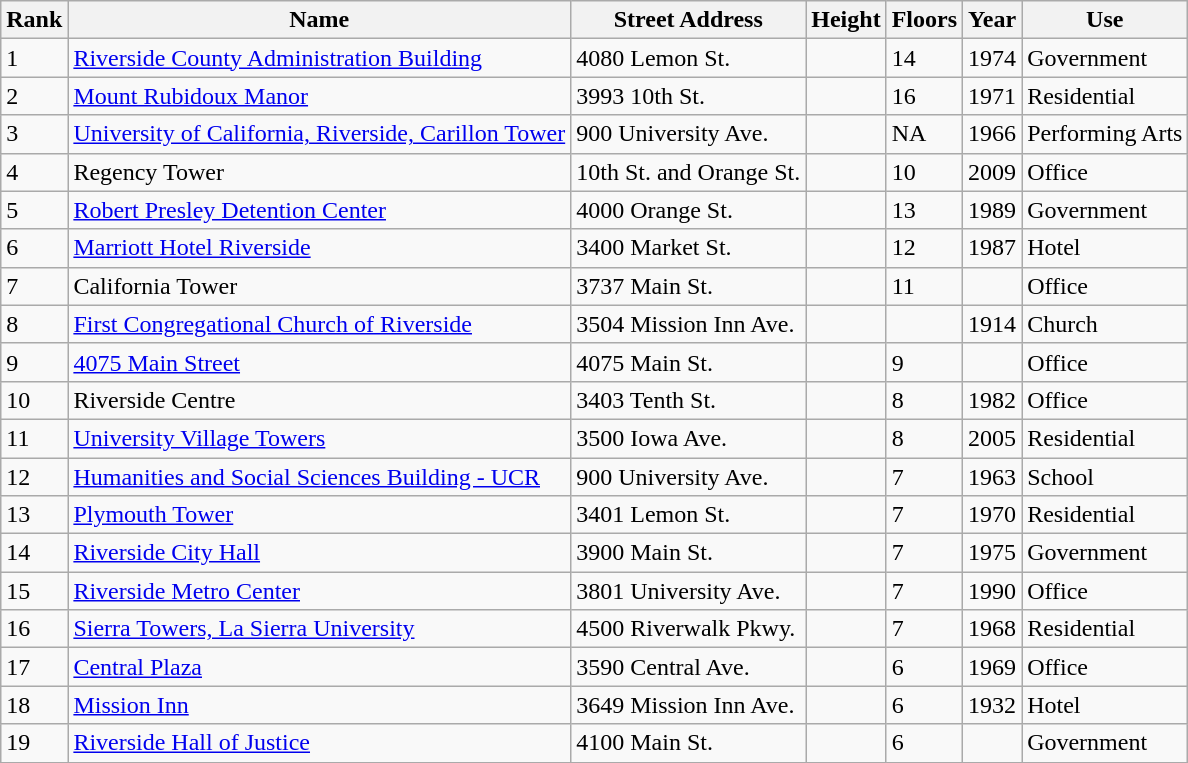<table class="wikitable sortable">
<tr>
<th>Rank</th>
<th>Name</th>
<th>Street Address</th>
<th>Height</th>
<th>Floors</th>
<th>Year</th>
<th>Use</th>
</tr>
<tr>
<td>1</td>
<td><a href='#'>Riverside County Administration Building</a></td>
<td>4080 Lemon St.</td>
<td></td>
<td>14</td>
<td>1974</td>
<td>Government</td>
</tr>
<tr>
<td>2</td>
<td><a href='#'>Mount Rubidoux Manor</a></td>
<td>3993 10th St.</td>
<td></td>
<td>16</td>
<td>1971</td>
<td>Residential</td>
</tr>
<tr>
<td>3</td>
<td><a href='#'>University of California, Riverside, Carillon Tower</a></td>
<td>900 University Ave.</td>
<td></td>
<td>NA</td>
<td>1966</td>
<td>Performing Arts</td>
</tr>
<tr>
<td>4</td>
<td>Regency Tower</td>
<td>10th St. and Orange St.</td>
<td></td>
<td>10</td>
<td>2009</td>
<td>Office</td>
</tr>
<tr>
<td>5</td>
<td><a href='#'>Robert Presley Detention Center</a></td>
<td>4000 Orange St.</td>
<td></td>
<td>13</td>
<td>1989</td>
<td>Government</td>
</tr>
<tr>
<td>6</td>
<td><a href='#'>Marriott Hotel Riverside</a></td>
<td>3400 Market St.</td>
<td></td>
<td>12</td>
<td>1987</td>
<td>Hotel</td>
</tr>
<tr>
<td>7</td>
<td>California Tower</td>
<td>3737 Main St.</td>
<td></td>
<td>11</td>
<td></td>
<td>Office</td>
</tr>
<tr>
<td>8</td>
<td><a href='#'>First Congregational Church of Riverside</a></td>
<td>3504 Mission Inn Ave.</td>
<td></td>
<td></td>
<td>1914</td>
<td>Church</td>
</tr>
<tr>
<td>9</td>
<td><a href='#'>4075 Main Street</a></td>
<td>4075 Main St.</td>
<td></td>
<td>9</td>
<td></td>
<td>Office</td>
</tr>
<tr>
<td>10</td>
<td>Riverside Centre</td>
<td>3403 Tenth St.</td>
<td></td>
<td>8</td>
<td>1982</td>
<td>Office</td>
</tr>
<tr>
<td>11</td>
<td><a href='#'>University Village Towers</a></td>
<td>3500 Iowa Ave.</td>
<td></td>
<td>8</td>
<td>2005</td>
<td>Residential</td>
</tr>
<tr>
<td>12</td>
<td><a href='#'>Humanities and Social Sciences Building - UCR</a></td>
<td>900 University Ave.</td>
<td></td>
<td>7</td>
<td>1963</td>
<td>School</td>
</tr>
<tr>
<td>13</td>
<td><a href='#'>Plymouth Tower</a></td>
<td>3401 Lemon St.</td>
<td></td>
<td>7</td>
<td>1970</td>
<td>Residential</td>
</tr>
<tr>
<td>14</td>
<td><a href='#'>Riverside City Hall</a></td>
<td>3900 Main St.</td>
<td></td>
<td>7</td>
<td>1975</td>
<td>Government</td>
</tr>
<tr>
<td>15</td>
<td><a href='#'>Riverside Metro Center</a></td>
<td>3801 University Ave.</td>
<td></td>
<td>7</td>
<td>1990</td>
<td>Office</td>
</tr>
<tr>
<td>16</td>
<td><a href='#'>Sierra Towers, La Sierra University</a></td>
<td>4500 Riverwalk Pkwy.</td>
<td></td>
<td>7</td>
<td>1968</td>
<td>Residential</td>
</tr>
<tr>
<td>17</td>
<td><a href='#'>Central Plaza</a></td>
<td>3590 Central Ave.</td>
<td></td>
<td>6</td>
<td>1969</td>
<td>Office</td>
</tr>
<tr>
<td>18</td>
<td><a href='#'>Mission Inn</a></td>
<td>3649 Mission Inn Ave.</td>
<td></td>
<td>6</td>
<td>1932</td>
<td>Hotel</td>
</tr>
<tr>
<td>19</td>
<td><a href='#'>Riverside Hall of Justice</a></td>
<td>4100 Main St.</td>
<td></td>
<td>6</td>
<td></td>
<td>Government</td>
</tr>
<tr>
</tr>
</table>
